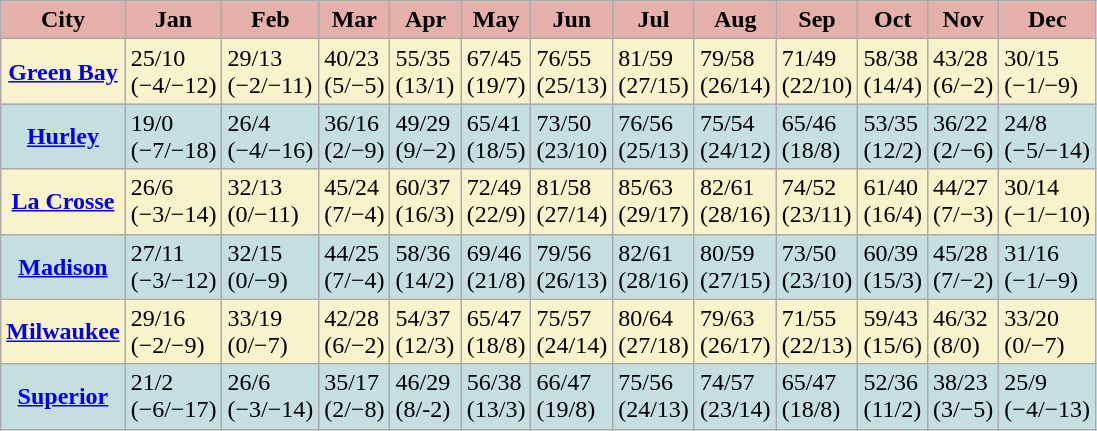<table class="wikitable sortable sort-under" "text-align:center; font-size:90%;" |>
<tr>
<th style="background-color: #e5afaa;">City</th>
<th style="background-color: #e5afaa;" data-sort-type="number">Jan</th>
<th style="background-color: #e5afaa;" data-sort-type="number">Feb</th>
<th style="background-color: #e5afaa;" data-sort-type="number">Mar</th>
<th style="background-color: #e5afaa;" data-sort-type="number">Apr</th>
<th style="background-color: #e5afaa;" data-sort-type="number">May</th>
<th style="background-color: #e5afaa;" data-sort-type="number">Jun</th>
<th style="background-color: #e5afaa;" data-sort-type="number">Jul</th>
<th style="background-color: #e5afaa;" data-sort-type="number">Aug</th>
<th style="background-color: #e5afaa;" data-sort-type="number">Sep</th>
<th style="background-color: #e5afaa;" data-sort-type="number">Oct</th>
<th style="background-color: #e5afaa;" data-sort-type="number">Nov</th>
<th style="background-color: #e5afaa;" data-sort-type="number">Dec</th>
</tr>
<tr style="background: #f8f3ca;">
<th style="background: #f8f3ca;"><a href='#'>Green Bay</a></th>
<td>25/10<br>(−4/−12)</td>
<td>29/13<br>(−2/−11)</td>
<td>40/23<br>(5/−5)</td>
<td>55/35<br>(13/1)</td>
<td>67/45<br>(19/7)</td>
<td>76/55<br>(25/13)</td>
<td>81/59<br>(27/15)</td>
<td>79/58<br>(26/14)</td>
<td>71/49<br>(22/10)</td>
<td>58/38<br>(14/4)</td>
<td>43/28<br>(6/−2)</td>
<td>30/15<br>(−1/−9)</td>
</tr>
<tr style="background: #c5dfe1;">
<th style="background: #c5dfe1;"><a href='#'>Hurley</a></th>
<td>19/0<br>(−7/−18)</td>
<td>26/4<br>(−4/−16)</td>
<td>36/16<br>(2/−9)</td>
<td>49/29<br>(9/−2)</td>
<td>65/41<br>(18/5)</td>
<td>73/50<br>(23/10)</td>
<td>76/56<br>(25/13)</td>
<td>75/54<br>(24/12)</td>
<td>65/46<br>(18/8)</td>
<td>53/35<br>(12/2)</td>
<td>36/22<br>(2/−6)</td>
<td>24/8<br>(−5/−14)</td>
</tr>
<tr style="background: #f8f3ca;">
<th style="background: #f8f3ca;"><a href='#'>La Crosse</a></th>
<td>26/6<br>(−3/−14)</td>
<td>32/13<br>(0/−11)</td>
<td>45/24<br>(7/−4)</td>
<td>60/37<br>(16/3)</td>
<td>72/49<br>(22/9)</td>
<td>81/58<br>(27/14)</td>
<td>85/63<br>(29/17)</td>
<td>82/61<br>(28/16)</td>
<td>74/52<br>(23/11)</td>
<td>61/40<br>(16/4)</td>
<td>44/27<br>(7/−3)</td>
<td>30/14<br>(−1/−10)</td>
</tr>
<tr style="background: #c5dfe1;">
<th style="background: #c5dfe1;"><a href='#'>Madison</a></th>
<td>27/11<br>(−3/−12)</td>
<td>32/15<br>(0/−9)</td>
<td>44/25<br>(7/−4)</td>
<td>58/36<br>(14/2)</td>
<td>69/46<br>(21/8)</td>
<td>79/56<br>(26/13)</td>
<td>82/61<br>(28/16)</td>
<td>80/59<br>(27/15)</td>
<td>73/50<br>(23/10)</td>
<td>60/39<br>(15/3)</td>
<td>45/28<br>(7/−2)</td>
<td>31/16<br>(−1/−9)</td>
</tr>
<tr style="background: #f8f3ca;">
<th style="background: #f8f3ca;"><a href='#'>Milwaukee</a></th>
<td>29/16<br>(−2/−9)</td>
<td>33/19<br>(0/−7)</td>
<td>42/28<br>(6/−2)</td>
<td>54/37<br>(12/3)</td>
<td>65/47<br>(18/8)</td>
<td>75/57<br>(24/14)</td>
<td>80/64<br>(27/18)</td>
<td>79/63<br>(26/17)</td>
<td>71/55<br>(22/13)</td>
<td>59/43<br>(15/6)</td>
<td>46/32<br>(8/0)</td>
<td>33/20<br>(0/−7)</td>
</tr>
<tr style="background: #c5dfe1;">
<th style="background: #c5dfe1;"><a href='#'>Superior</a></th>
<td>21/2<br>(−6/−17)</td>
<td>26/6<br>(−3/−14)</td>
<td>35/17<br>(2/−8)</td>
<td>46/29<br>(8/-2)</td>
<td>56/38<br>(13/3)</td>
<td>66/47<br>(19/8)</td>
<td>75/56<br>(24/13)</td>
<td>74/57<br>(23/14)</td>
<td>65/47<br>(18/8)</td>
<td>52/36<br>(11/2)</td>
<td>38/23<br>(3/−5)</td>
<td>25/9<br>(−4/−13)</td>
</tr>
</table>
